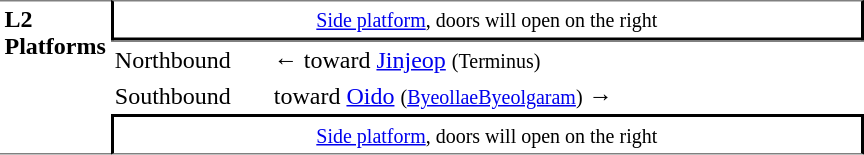<table table border=0 cellspacing=0 cellpadding=3>
<tr>
<td style="border-top:solid 1px gray;border-bottom:solid 1px gray;" width=50 rowspan=10 valign=top><strong>L2<br>Platforms</strong></td>
<td style="border-top:solid 1px gray;border-right:solid 2px black;border-left:solid 2px black;border-bottom:solid 2px black;text-align:center;" colspan=2><small><a href='#'>Side platform</a>, doors will open on the right</small></td>
</tr>
<tr>
<td style="border-bottom:solid 0px gray;border-top:solid 1px gray;" width=100>Northbound</td>
<td style="border-bottom:solid 0px gray;border-top:solid 1px gray;" width=390>←  toward <a href='#'>Jinjeop</a> <small>(Terminus)</small></td>
</tr>
<tr>
<td>Southbound</td>
<td>  toward <a href='#'>Oido</a> <small>(<a href='#'>ByeollaeByeolgaram</a>)</small> →</td>
</tr>
<tr>
<td style="border-top:solid 2px black;border-right:solid 2px black;border-left:solid 2px black;border-bottom:solid 1px gray;text-align:center;" colspan=2><small><a href='#'>Side platform</a>, doors will open on the right</small></td>
</tr>
</table>
